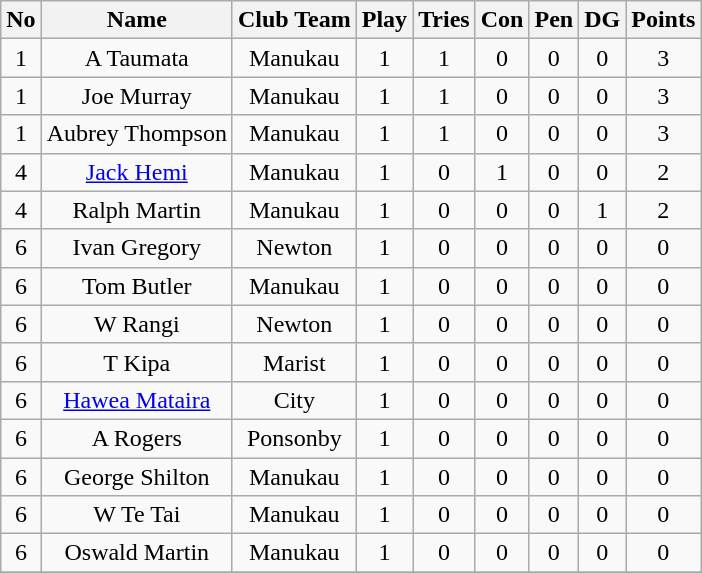<table class="wikitable sortable" style="text-align: center;">
<tr>
<th>No</th>
<th>Name</th>
<th>Club Team</th>
<th>Play</th>
<th>Tries</th>
<th>Con</th>
<th>Pen</th>
<th>DG</th>
<th>Points</th>
</tr>
<tr>
<td>1</td>
<td>A Taumata</td>
<td>Manukau</td>
<td>1</td>
<td>1</td>
<td>0</td>
<td>0</td>
<td>0</td>
<td>3</td>
</tr>
<tr>
<td>1</td>
<td>Joe Murray</td>
<td>Manukau</td>
<td>1</td>
<td>1</td>
<td>0</td>
<td>0</td>
<td>0</td>
<td>3</td>
</tr>
<tr>
<td>1</td>
<td>Aubrey Thompson</td>
<td>Manukau</td>
<td>1</td>
<td>1</td>
<td>0</td>
<td>0</td>
<td>0</td>
<td>3</td>
</tr>
<tr>
<td>4</td>
<td><a href='#'>Jack Hemi</a></td>
<td>Manukau</td>
<td>1</td>
<td>0</td>
<td>1</td>
<td>0</td>
<td>0</td>
<td>2</td>
</tr>
<tr>
<td>4</td>
<td>Ralph Martin</td>
<td>Manukau</td>
<td>1</td>
<td>0</td>
<td>0</td>
<td>0</td>
<td>1</td>
<td>2</td>
</tr>
<tr>
<td>6</td>
<td>Ivan Gregory</td>
<td>Newton</td>
<td>1</td>
<td>0</td>
<td>0</td>
<td>0</td>
<td>0</td>
<td>0</td>
</tr>
<tr>
<td>6</td>
<td>Tom Butler</td>
<td>Manukau</td>
<td>1</td>
<td>0</td>
<td>0</td>
<td>0</td>
<td>0</td>
<td>0</td>
</tr>
<tr>
<td>6</td>
<td>W Rangi</td>
<td>Newton</td>
<td>1</td>
<td>0</td>
<td>0</td>
<td>0</td>
<td>0</td>
<td>0</td>
</tr>
<tr>
<td>6</td>
<td>T Kipa</td>
<td>Marist</td>
<td>1</td>
<td>0</td>
<td>0</td>
<td>0</td>
<td>0</td>
<td>0</td>
</tr>
<tr>
<td>6</td>
<td><a href='#'>Hawea Mataira</a></td>
<td>City</td>
<td>1</td>
<td>0</td>
<td>0</td>
<td>0</td>
<td>0</td>
<td>0</td>
</tr>
<tr>
<td>6</td>
<td>A Rogers</td>
<td>Ponsonby</td>
<td>1</td>
<td>0</td>
<td>0</td>
<td>0</td>
<td>0</td>
<td>0</td>
</tr>
<tr>
<td>6</td>
<td>George Shilton</td>
<td>Manukau</td>
<td>1</td>
<td>0</td>
<td>0</td>
<td>0</td>
<td>0</td>
<td>0</td>
</tr>
<tr>
<td>6</td>
<td>W Te Tai</td>
<td>Manukau</td>
<td>1</td>
<td>0</td>
<td>0</td>
<td>0</td>
<td>0</td>
<td>0</td>
</tr>
<tr>
<td>6</td>
<td>Oswald Martin</td>
<td>Manukau</td>
<td>1</td>
<td>0</td>
<td>0</td>
<td>0</td>
<td>0</td>
<td>0</td>
</tr>
<tr>
</tr>
</table>
